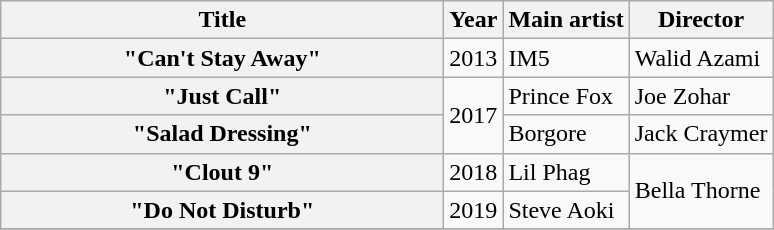<table class="wikitable plainrowheaders" border="1">
<tr>
<th scope="col" style="width:18em;">Title</th>
<th scope="col">Year</th>
<th scope="col">Main artist</th>
<th scope="col">Director</th>
</tr>
<tr>
<th scope="row">"Can't Stay Away"</th>
<td>2013</td>
<td>IM5</td>
<td>Walid Azami</td>
</tr>
<tr>
<th scope="row">"Just Call"</th>
<td rowspan=2>2017</td>
<td>Prince Fox</td>
<td>Joe Zohar</td>
</tr>
<tr>
<th scope="row">"Salad Dressing"</th>
<td>Borgore</td>
<td>Jack Craymer</td>
</tr>
<tr>
<th scope="row">"Clout 9"</th>
<td>2018</td>
<td>Lil Phag</td>
<td rowspan="2">Bella Thorne</td>
</tr>
<tr>
<th scope="row">"Do Not Disturb"</th>
<td>2019</td>
<td>Steve Aoki</td>
</tr>
<tr>
</tr>
</table>
